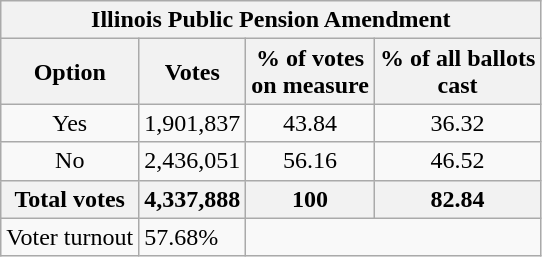<table class="wikitable">
<tr>
<th colspan=4 text align=center>Illinois Public Pension Amendment</th>
</tr>
<tr>
<th>Option</th>
<th>Votes</th>
<th>% of votes<br>on measure</th>
<th>% of all ballots<br>cast</th>
</tr>
<tr>
<td text align=center>Yes</td>
<td text align=center>1,901,837</td>
<td text align=center>43.84</td>
<td text align=center>36.32</td>
</tr>
<tr>
<td text align=center>No</td>
<td text align=center>2,436,051</td>
<td text align=center>56.16</td>
<td text align=center>46.52</td>
</tr>
<tr>
<th text align=center>Total votes</th>
<th text align=center><strong>4,337,888</strong></th>
<th text align=center><strong>100</strong></th>
<th text align=center><strong>82.84</strong></th>
</tr>
<tr>
<td>Voter turnout</td>
<td>57.68%</td>
</tr>
</table>
